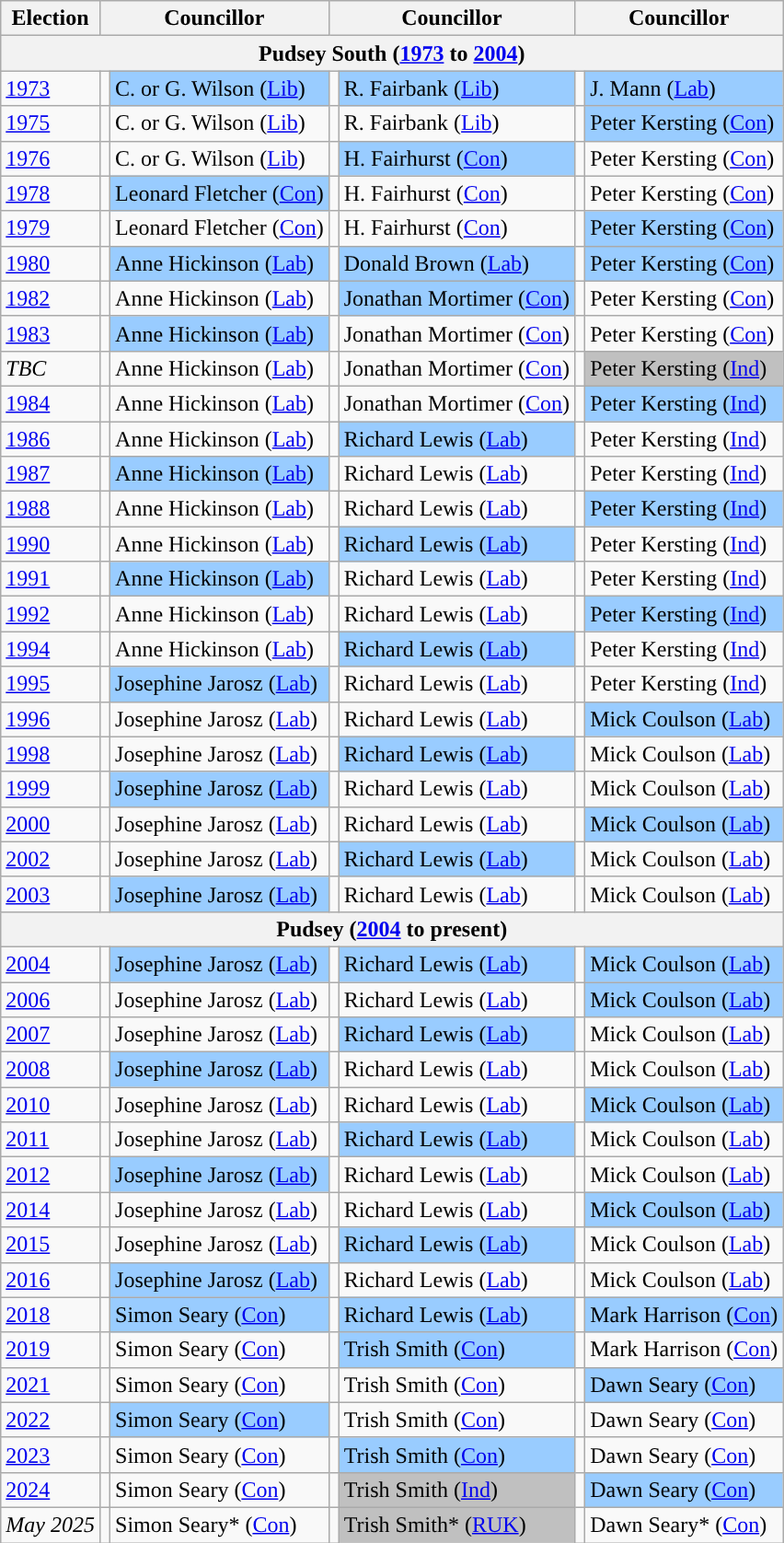<table class="wikitable">
<tr>
<th>Election</th>
<th colspan="2">Councillor</th>
<th colspan="2">Councillor</th>
<th colspan="2">Councillor</th>
</tr>
<tr>
<th colspan=7>Pudsey South (<a href='#'>1973</a> to <a href='#'>2004</a>)</th>
</tr>
<tr>
<td><a href='#'>1973</a></td>
<td style="background-color: "></td>
<td bgcolor="#99CCFF">C. or G. Wilson (<a href='#'>Lib</a>)</td>
<td style="background-color: "></td>
<td bgcolor="#99CCFF">R. Fairbank (<a href='#'>Lib</a>)</td>
<td style="background-color: "></td>
<td bgcolor="#99CCFF">J. Mann (<a href='#'>Lab</a>)</td>
</tr>
<tr>
<td><a href='#'>1975</a></td>
<td style="background-color: "></td>
<td>C. or G. Wilson (<a href='#'>Lib</a>)</td>
<td style="background-color: "></td>
<td>R. Fairbank (<a href='#'>Lib</a>)</td>
<td style="background-color: "></td>
<td bgcolor="#99CCFF">Peter Kersting (<a href='#'>Con</a>)</td>
</tr>
<tr>
<td><a href='#'>1976</a></td>
<td style="background-color: "></td>
<td>C. or G. Wilson (<a href='#'>Lib</a>)</td>
<td style="background-color: "></td>
<td bgcolor="#99CCFF">H. Fairhurst (<a href='#'>Con</a>)</td>
<td style="background-color: "></td>
<td>Peter Kersting (<a href='#'>Con</a>)</td>
</tr>
<tr>
<td><a href='#'>1978</a></td>
<td style="background-color: "></td>
<td bgcolor="#99CCFF">Leonard Fletcher (<a href='#'>Con</a>)</td>
<td style="background-color: "></td>
<td>H. Fairhurst (<a href='#'>Con</a>)</td>
<td style="background-color: "></td>
<td>Peter Kersting (<a href='#'>Con</a>)</td>
</tr>
<tr>
<td><a href='#'>1979</a></td>
<td style="background-color: "></td>
<td>Leonard Fletcher (<a href='#'>Con</a>)</td>
<td style="background-color: "></td>
<td>H. Fairhurst (<a href='#'>Con</a>)</td>
<td style="background-color: "></td>
<td bgcolor="#99CCFF">Peter Kersting (<a href='#'>Con</a>)</td>
</tr>
<tr>
<td><a href='#'>1980</a></td>
<td style="background-color: "></td>
<td bgcolor="#99CCFF">Anne Hickinson (<a href='#'>Lab</a>)</td>
<td style="background-color: "></td>
<td bgcolor="#99CCFF">Donald Brown (<a href='#'>Lab</a>)</td>
<td style="background-color: "></td>
<td bgcolor="#99CCFF">Peter Kersting (<a href='#'>Con</a>)</td>
</tr>
<tr>
<td><a href='#'>1982</a></td>
<td style="background-color: "></td>
<td>Anne Hickinson (<a href='#'>Lab</a>)</td>
<td style="background-color: "></td>
<td bgcolor="#99CCFF">Jonathan Mortimer (<a href='#'>Con</a>)</td>
<td style="background-color: "></td>
<td>Peter Kersting (<a href='#'>Con</a>)</td>
</tr>
<tr>
<td><a href='#'>1983</a></td>
<td style="background-color: "></td>
<td bgcolor="#99CCFF">Anne Hickinson (<a href='#'>Lab</a>)</td>
<td style="background-color: "></td>
<td>Jonathan Mortimer (<a href='#'>Con</a>)</td>
<td style="background-color: "></td>
<td>Peter Kersting (<a href='#'>Con</a>)</td>
</tr>
<tr>
<td><em>TBC</em></td>
<td style="background-color: "></td>
<td>Anne Hickinson (<a href='#'>Lab</a>)</td>
<td style="background-color: "></td>
<td>Jonathan Mortimer (<a href='#'>Con</a>)</td>
<td style="background-color: "></td>
<td bgcolor="#C0C0C0">Peter Kersting (<a href='#'>Ind</a>)</td>
</tr>
<tr>
<td><a href='#'>1984</a></td>
<td style="background-color: "></td>
<td>Anne Hickinson (<a href='#'>Lab</a>)</td>
<td style="background-color: "></td>
<td>Jonathan Mortimer (<a href='#'>Con</a>)</td>
<td style="background-color: "></td>
<td bgcolor="#99CCFF">Peter Kersting (<a href='#'>Ind</a>)</td>
</tr>
<tr>
<td><a href='#'>1986</a></td>
<td style="background-color: "></td>
<td>Anne Hickinson (<a href='#'>Lab</a>)</td>
<td style="background-color: "></td>
<td bgcolor="#99CCFF">Richard Lewis (<a href='#'>Lab</a>)</td>
<td style="background-color: "></td>
<td>Peter Kersting (<a href='#'>Ind</a>)</td>
</tr>
<tr>
<td><a href='#'>1987</a></td>
<td style="background-color: "></td>
<td bgcolor="#99CCFF">Anne Hickinson (<a href='#'>Lab</a>)</td>
<td style="background-color: "></td>
<td>Richard Lewis (<a href='#'>Lab</a>)</td>
<td style="background-color: "></td>
<td>Peter Kersting (<a href='#'>Ind</a>)</td>
</tr>
<tr>
<td><a href='#'>1988</a></td>
<td style="background-color: "></td>
<td>Anne Hickinson (<a href='#'>Lab</a>)</td>
<td style="background-color: "></td>
<td>Richard Lewis (<a href='#'>Lab</a>)</td>
<td style="background-color: "></td>
<td bgcolor="#99CCFF">Peter Kersting (<a href='#'>Ind</a>)</td>
</tr>
<tr>
<td><a href='#'>1990</a></td>
<td style="background-color: "></td>
<td>Anne Hickinson (<a href='#'>Lab</a>)</td>
<td style="background-color: "></td>
<td bgcolor="#99CCFF">Richard Lewis (<a href='#'>Lab</a>)</td>
<td style="background-color: "></td>
<td>Peter Kersting (<a href='#'>Ind</a>)</td>
</tr>
<tr>
<td><a href='#'>1991</a></td>
<td style="background-color: "></td>
<td bgcolor="#99CCFF">Anne Hickinson (<a href='#'>Lab</a>)</td>
<td style="background-color: "></td>
<td>Richard Lewis (<a href='#'>Lab</a>)</td>
<td style="background-color: "></td>
<td>Peter Kersting (<a href='#'>Ind</a>)</td>
</tr>
<tr>
<td><a href='#'>1992</a></td>
<td style="background-color: "></td>
<td>Anne Hickinson (<a href='#'>Lab</a>)</td>
<td style="background-color: "></td>
<td>Richard Lewis (<a href='#'>Lab</a>)</td>
<td style="background-color: "></td>
<td bgcolor="#99CCFF">Peter Kersting (<a href='#'>Ind</a>)</td>
</tr>
<tr>
<td><a href='#'>1994</a></td>
<td style="background-color: "></td>
<td>Anne Hickinson (<a href='#'>Lab</a>)</td>
<td style="background-color: "></td>
<td bgcolor="#99CCFF">Richard Lewis (<a href='#'>Lab</a>)</td>
<td style="background-color: "></td>
<td>Peter Kersting (<a href='#'>Ind</a>)</td>
</tr>
<tr>
<td><a href='#'>1995</a></td>
<td style="background-color: "></td>
<td bgcolor="#99CCFF">Josephine Jarosz (<a href='#'>Lab</a>)</td>
<td style="background-color: "></td>
<td>Richard Lewis (<a href='#'>Lab</a>)</td>
<td style="background-color: "></td>
<td>Peter Kersting (<a href='#'>Ind</a>)</td>
</tr>
<tr>
<td><a href='#'>1996</a></td>
<td style="background-color: "></td>
<td>Josephine Jarosz (<a href='#'>Lab</a>)</td>
<td style="background-color: "></td>
<td>Richard Lewis (<a href='#'>Lab</a>)</td>
<td style="background-color: "></td>
<td bgcolor="#99CCFF">Mick Coulson (<a href='#'>Lab</a>)</td>
</tr>
<tr>
<td><a href='#'>1998</a></td>
<td style="background-color: "></td>
<td>Josephine Jarosz (<a href='#'>Lab</a>)</td>
<td style="background-color: "></td>
<td bgcolor="#99CCFF">Richard Lewis (<a href='#'>Lab</a>)</td>
<td style="background-color: "></td>
<td>Mick Coulson (<a href='#'>Lab</a>)</td>
</tr>
<tr>
<td><a href='#'>1999</a></td>
<td style="background-color: "></td>
<td bgcolor="#99CCFF">Josephine Jarosz (<a href='#'>Lab</a>)</td>
<td style="background-color: "></td>
<td>Richard Lewis (<a href='#'>Lab</a>)</td>
<td style="background-color: "></td>
<td>Mick Coulson (<a href='#'>Lab</a>)</td>
</tr>
<tr>
<td><a href='#'>2000</a></td>
<td style="background-color: "></td>
<td>Josephine Jarosz (<a href='#'>Lab</a>)</td>
<td style="background-color: "></td>
<td>Richard Lewis (<a href='#'>Lab</a>)</td>
<td style="background-color: "></td>
<td bgcolor="#99CCFF">Mick Coulson (<a href='#'>Lab</a>)</td>
</tr>
<tr>
<td><a href='#'>2002</a></td>
<td style="background-color: "></td>
<td>Josephine Jarosz (<a href='#'>Lab</a>)</td>
<td style="background-color: "></td>
<td bgcolor="#99CCFF">Richard Lewis (<a href='#'>Lab</a>)</td>
<td style="background-color: "></td>
<td>Mick Coulson (<a href='#'>Lab</a>)</td>
</tr>
<tr>
<td><a href='#'>2003</a></td>
<td style="background-color: "></td>
<td bgcolor="#99CCFF">Josephine Jarosz (<a href='#'>Lab</a>)</td>
<td style="background-color: "></td>
<td>Richard Lewis (<a href='#'>Lab</a>)</td>
<td style="background-color: "></td>
<td>Mick Coulson (<a href='#'>Lab</a>)</td>
</tr>
<tr>
<th colspan=7>Pudsey (<a href='#'>2004</a> to present)</th>
</tr>
<tr>
<td><a href='#'>2004</a></td>
<td style="background-color: "></td>
<td bgcolor="#99CCFF">Josephine Jarosz (<a href='#'>Lab</a>)</td>
<td style="background-color: "></td>
<td bgcolor="#99CCFF">Richard Lewis (<a href='#'>Lab</a>)</td>
<td style="background-color: "></td>
<td bgcolor="#99CCFF">Mick Coulson (<a href='#'>Lab</a>)</td>
</tr>
<tr>
<td><a href='#'>2006</a></td>
<td style="background-color: "></td>
<td>Josephine Jarosz (<a href='#'>Lab</a>)</td>
<td style="background-color: "></td>
<td>Richard Lewis (<a href='#'>Lab</a>)</td>
<td style="background-color: "></td>
<td bgcolor="#99CCFF">Mick Coulson (<a href='#'>Lab</a>)</td>
</tr>
<tr>
<td><a href='#'>2007</a></td>
<td style="background-color: "></td>
<td>Josephine Jarosz (<a href='#'>Lab</a>)</td>
<td style="background-color: "></td>
<td bgcolor="#99CCFF">Richard Lewis (<a href='#'>Lab</a>)</td>
<td style="background-color: "></td>
<td>Mick Coulson (<a href='#'>Lab</a>)</td>
</tr>
<tr>
<td><a href='#'>2008</a></td>
<td style="background-color: "></td>
<td bgcolor="#99CCFF">Josephine Jarosz (<a href='#'>Lab</a>)</td>
<td style="background-color: "></td>
<td>Richard Lewis (<a href='#'>Lab</a>)</td>
<td style="background-color: "></td>
<td>Mick Coulson (<a href='#'>Lab</a>)</td>
</tr>
<tr>
<td><a href='#'>2010</a></td>
<td style="background-color: "></td>
<td>Josephine Jarosz (<a href='#'>Lab</a>)</td>
<td style="background-color: "></td>
<td>Richard Lewis (<a href='#'>Lab</a>)</td>
<td style="background-color: "></td>
<td bgcolor="#99CCFF">Mick Coulson (<a href='#'>Lab</a>)</td>
</tr>
<tr>
<td><a href='#'>2011</a></td>
<td style="background-color: "></td>
<td>Josephine Jarosz (<a href='#'>Lab</a>)</td>
<td style="background-color: "></td>
<td bgcolor="#99CCFF">Richard Lewis (<a href='#'>Lab</a>)</td>
<td style="background-color: "></td>
<td>Mick Coulson (<a href='#'>Lab</a>)</td>
</tr>
<tr>
<td><a href='#'>2012</a></td>
<td style="background-color: "></td>
<td bgcolor="#99CCFF">Josephine Jarosz (<a href='#'>Lab</a>)</td>
<td style="background-color: "></td>
<td>Richard Lewis (<a href='#'>Lab</a>)</td>
<td style="background-color: "></td>
<td>Mick Coulson (<a href='#'>Lab</a>)</td>
</tr>
<tr>
<td><a href='#'>2014</a></td>
<td style="background-color: "></td>
<td>Josephine Jarosz (<a href='#'>Lab</a>)</td>
<td style="background-color: "></td>
<td>Richard Lewis (<a href='#'>Lab</a>)</td>
<td style="background-color: "></td>
<td bgcolor="#99CCFF">Mick Coulson (<a href='#'>Lab</a>)</td>
</tr>
<tr>
<td><a href='#'>2015</a></td>
<td style="background-color: "></td>
<td>Josephine Jarosz (<a href='#'>Lab</a>)</td>
<td style="background-color: "></td>
<td bgcolor="#99CCFF">Richard Lewis (<a href='#'>Lab</a>)</td>
<td style="background-color: "></td>
<td>Mick Coulson (<a href='#'>Lab</a>)</td>
</tr>
<tr>
<td><a href='#'>2016</a></td>
<td style="background-color: "></td>
<td bgcolor="#99CCFF">Josephine Jarosz (<a href='#'>Lab</a>)</td>
<td style="background-color: "></td>
<td>Richard Lewis (<a href='#'>Lab</a>)</td>
<td style="background-color: "></td>
<td>Mick Coulson (<a href='#'>Lab</a>)</td>
</tr>
<tr>
<td><a href='#'>2018</a></td>
<td style="background-color: "></td>
<td bgcolor="#99CCFF">Simon Seary (<a href='#'>Con</a>)</td>
<td style="background-color: "></td>
<td bgcolor="#99CCFF">Richard Lewis (<a href='#'>Lab</a>)</td>
<td style="background-color: "></td>
<td bgcolor="#99CCFF">Mark Harrison (<a href='#'>Con</a>)<br></td>
</tr>
<tr>
<td><a href='#'>2019</a></td>
<td style="background-color: "></td>
<td>Simon Seary (<a href='#'>Con</a>)</td>
<td style="background-color: "></td>
<td bgcolor="#99CCFF">Trish Smith (<a href='#'>Con</a>)</td>
<td style="background-color: "></td>
<td>Mark Harrison (<a href='#'>Con</a>)</td>
</tr>
<tr>
<td><a href='#'>2021</a></td>
<td style="background-color: "></td>
<td>Simon Seary (<a href='#'>Con</a>)</td>
<td style="background-color: "></td>
<td>Trish Smith (<a href='#'>Con</a>)</td>
<td style="background-color: "></td>
<td bgcolor="#99CCFF">Dawn Seary (<a href='#'>Con</a>)</td>
</tr>
<tr>
<td><a href='#'>2022</a></td>
<td style="background-color: "></td>
<td bgcolor="#99CCFF">Simon Seary (<a href='#'>Con</a>)</td>
<td style="background-color: "></td>
<td>Trish Smith (<a href='#'>Con</a>)</td>
<td style="background-color: "></td>
<td>Dawn Seary (<a href='#'>Con</a>)</td>
</tr>
<tr>
<td><a href='#'>2023</a></td>
<td style="background-color: "></td>
<td>Simon Seary (<a href='#'>Con</a>)</td>
<td style="background-color: "></td>
<td bgcolor="#99CCFF">Trish Smith (<a href='#'>Con</a>)</td>
<td style="background-color: "></td>
<td>Dawn Seary (<a href='#'>Con</a>)</td>
</tr>
<tr>
<td><a href='#'>2024</a></td>
<td style="background-color: "></td>
<td>Simon Seary (<a href='#'>Con</a>)</td>
<td style="background-color: "></td>
<td bgcolor="#C0C0C0">Trish Smith (<a href='#'>Ind</a>)</td>
<td style="background-color: "></td>
<td bgcolor="#99CCFF">Dawn Seary (<a href='#'>Con</a>)</td>
</tr>
<tr>
<td><em>May 2025</em></td>
<td style="background-color: "></td>
<td>Simon Seary* (<a href='#'>Con</a>)</td>
<td style="background-color: "></td>
<td bgcolor="#C0C0C0">Trish Smith* (<a href='#'>RUK</a>)</td>
<td style="background-color: "></td>
<td>Dawn Seary* (<a href='#'>Con</a>)</td>
</tr>
</table>
